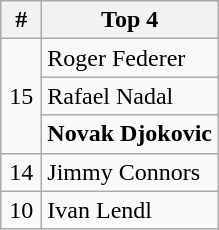<table class="wikitable" style="display:inline-table;">
<tr>
<th width=20>#</th>
<th>Top 4</th>
</tr>
<tr>
<td rowspan="3" style="text-align:center;">15</td>
<td> Roger Federer</td>
</tr>
<tr>
<td> Rafael Nadal</td>
</tr>
<tr>
<td> <strong>Novak Djokovic</strong></td>
</tr>
<tr>
<td style="text-align:center;">14</td>
<td> Jimmy Connors</td>
</tr>
<tr>
<td style="text-align:center;">10</td>
<td> Ivan Lendl</td>
</tr>
</table>
